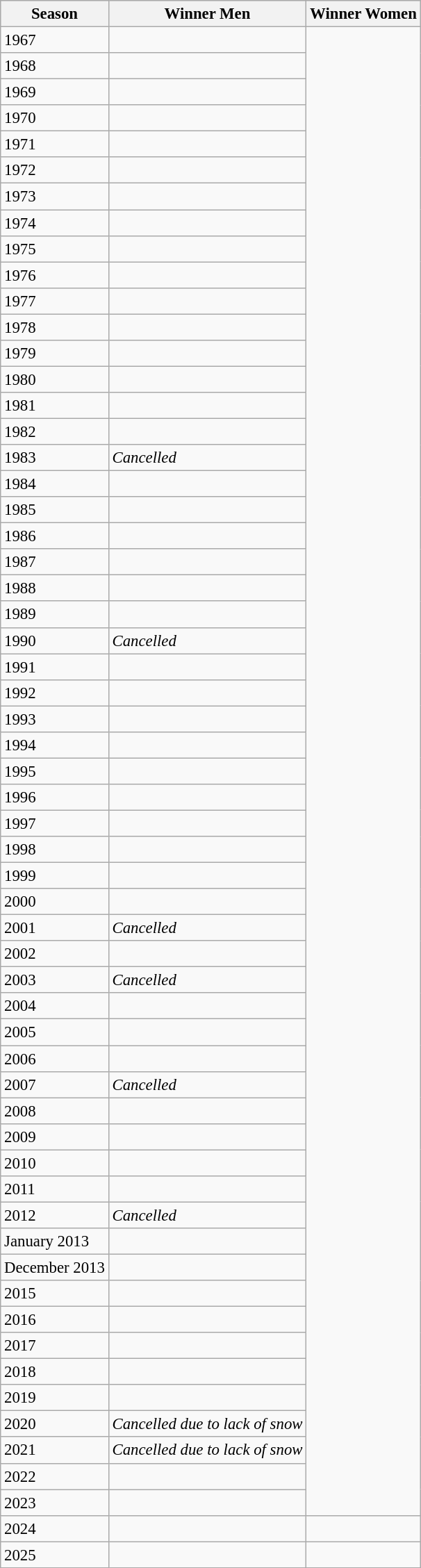<table class="wikitable" style="font-size:95%">
<tr bgcolor="#E0E0E0">
<th>Season</th>
<th>Winner Men</th>
<th>Winner Women</th>
</tr>
<tr>
<td>1967</td>
<td></td>
</tr>
<tr>
<td>1968</td>
<td></td>
</tr>
<tr>
<td>1969</td>
<td></td>
</tr>
<tr>
<td>1970</td>
<td></td>
</tr>
<tr>
<td>1971</td>
<td></td>
</tr>
<tr>
<td>1972</td>
<td></td>
</tr>
<tr>
<td>1973</td>
<td></td>
</tr>
<tr>
<td>1974</td>
<td></td>
</tr>
<tr>
<td>1975</td>
<td></td>
</tr>
<tr>
<td>1976</td>
<td></td>
</tr>
<tr>
<td>1977</td>
<td></td>
</tr>
<tr>
<td>1978</td>
<td></td>
</tr>
<tr>
<td>1979</td>
<td></td>
</tr>
<tr>
<td>1980</td>
<td></td>
</tr>
<tr>
<td>1981</td>
<td></td>
</tr>
<tr>
<td>1982</td>
<td></td>
</tr>
<tr>
<td>1983</td>
<td><em>Cancelled</em></td>
</tr>
<tr>
<td>1984</td>
<td></td>
</tr>
<tr>
<td>1985</td>
<td></td>
</tr>
<tr>
<td>1986</td>
<td></td>
</tr>
<tr>
<td>1987</td>
<td></td>
</tr>
<tr>
<td>1988</td>
<td></td>
</tr>
<tr>
<td>1989</td>
<td></td>
</tr>
<tr>
<td>1990</td>
<td><em>Cancelled</em></td>
</tr>
<tr>
<td>1991</td>
<td></td>
</tr>
<tr>
<td>1992</td>
<td></td>
</tr>
<tr>
<td>1993</td>
<td></td>
</tr>
<tr>
<td>1994</td>
<td></td>
</tr>
<tr>
<td>1995</td>
<td></td>
</tr>
<tr>
<td>1996</td>
<td></td>
</tr>
<tr>
<td>1997</td>
<td></td>
</tr>
<tr>
<td>1998</td>
<td></td>
</tr>
<tr>
<td>1999</td>
<td></td>
</tr>
<tr>
<td>2000</td>
<td></td>
</tr>
<tr>
<td>2001</td>
<td><em>Cancelled</em></td>
</tr>
<tr>
<td>2002</td>
<td></td>
</tr>
<tr>
<td>2003</td>
<td><em>Cancelled</em></td>
</tr>
<tr>
<td>2004</td>
<td></td>
</tr>
<tr>
<td>2005</td>
<td></td>
</tr>
<tr>
<td>2006</td>
<td></td>
</tr>
<tr>
<td>2007</td>
<td><em>Cancelled</em></td>
</tr>
<tr>
<td>2008</td>
<td></td>
</tr>
<tr>
<td>2009</td>
<td></td>
</tr>
<tr>
<td>2010</td>
<td></td>
</tr>
<tr>
<td>2011</td>
<td></td>
</tr>
<tr>
<td>2012</td>
<td><em>Cancelled</em></td>
</tr>
<tr>
<td>January 2013</td>
<td></td>
</tr>
<tr>
<td>December 2013</td>
<td></td>
</tr>
<tr>
<td>2015</td>
<td></td>
</tr>
<tr>
<td>2016</td>
<td></td>
</tr>
<tr>
<td>2017</td>
<td></td>
</tr>
<tr>
<td>2018</td>
<td></td>
</tr>
<tr>
<td>2019</td>
<td></td>
</tr>
<tr>
<td>2020</td>
<td><em>Cancelled due to lack of snow</em></td>
</tr>
<tr>
<td>2021</td>
<td><em>Cancelled due to lack of snow</em></td>
</tr>
<tr>
<td>2022</td>
<td></td>
</tr>
<tr>
<td>2023</td>
<td></td>
</tr>
<tr>
<td>2024</td>
<td></td>
<td></td>
</tr>
<tr>
<td>2025</td>
<td></td>
<td></td>
</tr>
</table>
